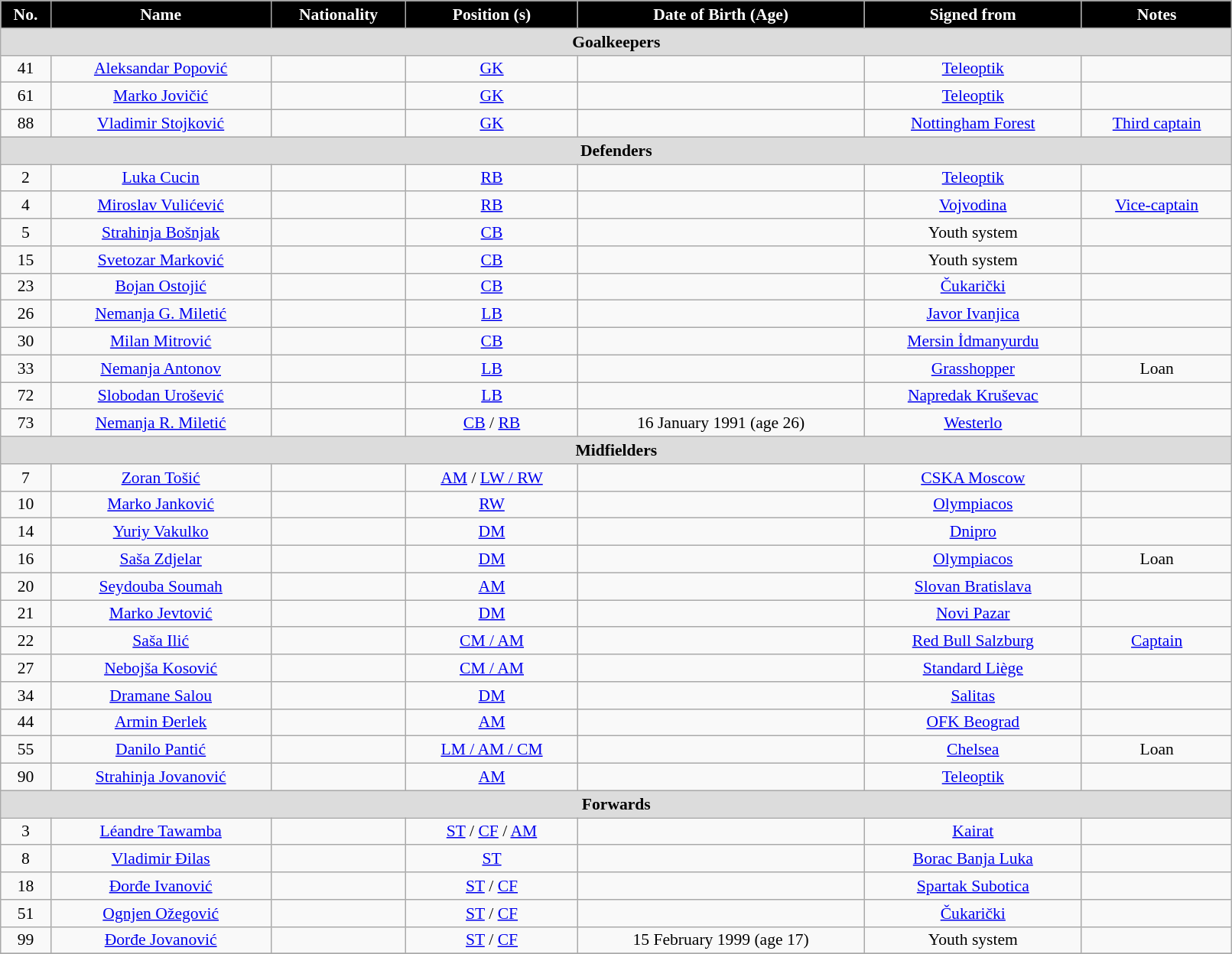<table class="wikitable" style="text-align:center; font-size:90%; width:85%;">
<tr>
<th style="background:#000000; color:white; text-align:center;">No.</th>
<th style="background:#000000; color:white; text-align:center;">Name</th>
<th style="background:#000000; color:white; text-align:center;">Nationality</th>
<th style="background:#000000; color:white; text-align:center;">Position (s)</th>
<th style="background:#000000; color:white; text-align:center;">Date of Birth (Age)</th>
<th style="background:#000000; color:white; text-align:center;">Signed from</th>
<th style="background:#000000; color:white; text-align:center;">Notes</th>
</tr>
<tr>
<th colspan=7 style="background:#dcdcdc; text-align:center;">Goalkeepers</th>
</tr>
<tr>
<td>41</td>
<td><a href='#'>Aleksandar Popović</a></td>
<td></td>
<td><a href='#'>GK</a></td>
<td></td>
<td> <a href='#'>Teleoptik</a></td>
<td></td>
</tr>
<tr>
<td>61</td>
<td><a href='#'>Marko Jovičić</a></td>
<td></td>
<td><a href='#'>GK</a></td>
<td></td>
<td> <a href='#'>Teleoptik</a></td>
<td></td>
</tr>
<tr>
<td>88</td>
<td><a href='#'>Vladimir Stojković</a></td>
<td></td>
<td><a href='#'>GK</a></td>
<td></td>
<td> <a href='#'>Nottingham Forest</a></td>
<td><a href='#'>Third captain</a></td>
</tr>
<tr>
<th colspan=7 style="background:#dcdcdc; text-align:center;">Defenders</th>
</tr>
<tr>
<td>2</td>
<td><a href='#'>Luka Cucin</a></td>
<td></td>
<td><a href='#'>RB</a></td>
<td></td>
<td> <a href='#'>Teleoptik</a></td>
<td></td>
</tr>
<tr>
<td>4</td>
<td><a href='#'>Miroslav Vulićević</a></td>
<td></td>
<td><a href='#'>RB</a></td>
<td></td>
<td> <a href='#'>Vojvodina</a></td>
<td><a href='#'>Vice-captain</a></td>
</tr>
<tr>
<td>5</td>
<td><a href='#'>Strahinja Bošnjak</a></td>
<td></td>
<td><a href='#'>CB</a></td>
<td></td>
<td>Youth system</td>
<td></td>
</tr>
<tr>
<td>15</td>
<td><a href='#'>Svetozar Marković</a></td>
<td></td>
<td><a href='#'>CB</a></td>
<td></td>
<td>Youth system</td>
<td></td>
</tr>
<tr>
<td>23</td>
<td><a href='#'>Bojan Ostojić</a></td>
<td></td>
<td><a href='#'>CB</a></td>
<td></td>
<td> <a href='#'>Čukarički</a></td>
<td></td>
</tr>
<tr>
<td>26</td>
<td><a href='#'>Nemanja G. Miletić</a></td>
<td></td>
<td><a href='#'>LB</a></td>
<td></td>
<td> <a href='#'>Javor Ivanjica</a></td>
<td></td>
</tr>
<tr>
<td>30</td>
<td><a href='#'>Milan Mitrović</a></td>
<td></td>
<td><a href='#'>CB</a></td>
<td></td>
<td> <a href='#'>Mersin İdmanyurdu</a></td>
<td></td>
</tr>
<tr>
<td>33</td>
<td><a href='#'>Nemanja Antonov</a></td>
<td></td>
<td><a href='#'>LB</a></td>
<td></td>
<td> <a href='#'>Grasshopper</a></td>
<td>Loan</td>
</tr>
<tr>
<td>72</td>
<td><a href='#'>Slobodan Urošević</a></td>
<td></td>
<td><a href='#'>LB</a></td>
<td></td>
<td> <a href='#'>Napredak Kruševac</a></td>
<td></td>
</tr>
<tr>
<td>73</td>
<td><a href='#'>Nemanja R. Miletić</a></td>
<td></td>
<td><a href='#'>CB</a> / <a href='#'>RB</a></td>
<td>16 January 1991 (age 26)</td>
<td> <a href='#'>Westerlo</a></td>
<td></td>
</tr>
<tr>
<th colspan=7 style="background:#dcdcdc; text-align:center;">Midfielders</th>
</tr>
<tr>
<td>7</td>
<td><a href='#'>Zoran Tošić</a></td>
<td></td>
<td><a href='#'>AM</a> / <a href='#'>LW / RW</a></td>
<td></td>
<td> <a href='#'>CSKA Moscow</a></td>
<td></td>
</tr>
<tr>
<td>10</td>
<td><a href='#'>Marko Janković</a></td>
<td></td>
<td><a href='#'>RW</a></td>
<td></td>
<td> <a href='#'>Olympiacos</a></td>
<td></td>
</tr>
<tr>
<td>14</td>
<td><a href='#'>Yuriy Vakulko</a></td>
<td></td>
<td><a href='#'>DM</a></td>
<td></td>
<td> <a href='#'>Dnipro</a></td>
<td></td>
</tr>
<tr>
<td>16</td>
<td><a href='#'>Saša Zdjelar</a></td>
<td></td>
<td><a href='#'>DM</a></td>
<td></td>
<td> <a href='#'>Olympiacos</a></td>
<td>Loan</td>
</tr>
<tr>
<td>20</td>
<td><a href='#'>Seydouba Soumah</a></td>
<td></td>
<td><a href='#'>AM</a></td>
<td></td>
<td> <a href='#'>Slovan Bratislava</a></td>
<td></td>
</tr>
<tr>
<td>21</td>
<td><a href='#'>Marko Jevtović</a></td>
<td></td>
<td><a href='#'>DM</a></td>
<td></td>
<td> <a href='#'>Novi Pazar</a></td>
<td></td>
</tr>
<tr>
<td>22</td>
<td><a href='#'>Saša Ilić</a></td>
<td></td>
<td><a href='#'>CM / AM</a></td>
<td></td>
<td> <a href='#'>Red Bull Salzburg</a></td>
<td><a href='#'>Captain</a></td>
</tr>
<tr>
<td>27</td>
<td><a href='#'>Nebojša Kosović</a></td>
<td></td>
<td><a href='#'>CM / AM</a></td>
<td></td>
<td> <a href='#'>Standard Liège</a></td>
<td></td>
</tr>
<tr>
<td>34</td>
<td><a href='#'>Dramane Salou</a></td>
<td></td>
<td><a href='#'>DM</a></td>
<td></td>
<td> <a href='#'>Salitas</a></td>
<td></td>
</tr>
<tr>
<td>44</td>
<td><a href='#'>Armin Đerlek</a></td>
<td></td>
<td><a href='#'>AM</a></td>
<td></td>
<td> <a href='#'>OFK Beograd</a></td>
<td></td>
</tr>
<tr>
<td>55</td>
<td><a href='#'>Danilo Pantić</a></td>
<td></td>
<td><a href='#'>LM / AM / CM</a></td>
<td></td>
<td> <a href='#'>Chelsea</a></td>
<td>Loan</td>
</tr>
<tr>
<td>90</td>
<td><a href='#'>Strahinja Jovanović</a></td>
<td></td>
<td><a href='#'>AM</a></td>
<td></td>
<td> <a href='#'>Teleoptik</a></td>
<td></td>
</tr>
<tr>
<th colspan=7 style="background:#dcdcdc; text-align:center;">Forwards</th>
</tr>
<tr>
<td>3</td>
<td><a href='#'>Léandre Tawamba</a></td>
<td></td>
<td><a href='#'>ST</a> / <a href='#'>CF</a> / <a href='#'>AM</a></td>
<td></td>
<td> <a href='#'>Kairat</a></td>
<td></td>
</tr>
<tr>
<td>8</td>
<td><a href='#'>Vladimir Đilas</a></td>
<td></td>
<td><a href='#'>ST</a></td>
<td></td>
<td> <a href='#'>Borac Banja Luka</a></td>
<td></td>
</tr>
<tr>
<td>18</td>
<td><a href='#'>Đorđe Ivanović</a></td>
<td></td>
<td><a href='#'>ST</a> / <a href='#'>CF</a></td>
<td></td>
<td> <a href='#'>Spartak Subotica</a></td>
<td></td>
</tr>
<tr>
<td>51</td>
<td><a href='#'>Ognjen Ožegović</a></td>
<td></td>
<td><a href='#'>ST</a> / <a href='#'>CF</a></td>
<td></td>
<td> <a href='#'>Čukarički</a></td>
<td></td>
</tr>
<tr>
<td>99</td>
<td><a href='#'>Đorđe Jovanović</a></td>
<td></td>
<td><a href='#'>ST</a> / <a href='#'>CF</a></td>
<td>15 February 1999 (age 17)</td>
<td>Youth system</td>
<td></td>
</tr>
<tr>
</tr>
</table>
